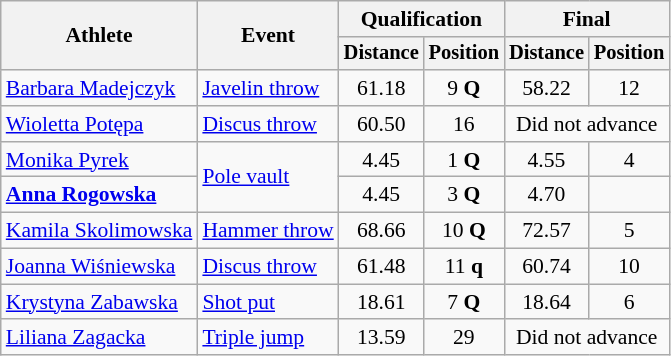<table class=wikitable style="font-size:90%">
<tr>
<th rowspan="2">Athlete</th>
<th rowspan="2">Event</th>
<th colspan="2">Qualification</th>
<th colspan="2">Final</th>
</tr>
<tr style="font-size:95%">
<th>Distance</th>
<th>Position</th>
<th>Distance</th>
<th>Position</th>
</tr>
<tr align=center>
<td align=left><a href='#'>Barbara Madejczyk</a></td>
<td align=left><a href='#'>Javelin throw</a></td>
<td>61.18</td>
<td>9 <strong>Q</strong></td>
<td>58.22</td>
<td>12</td>
</tr>
<tr align=center>
<td align=left><a href='#'>Wioletta Potępa</a></td>
<td align=left><a href='#'>Discus throw</a></td>
<td>60.50</td>
<td>16</td>
<td colspan=2>Did not advance</td>
</tr>
<tr align=center>
<td align=left><a href='#'>Monika Pyrek</a></td>
<td align=left rowspan=2><a href='#'>Pole vault</a></td>
<td>4.45</td>
<td>1 <strong>Q</strong></td>
<td>4.55</td>
<td>4</td>
</tr>
<tr align=center>
<td align=left><strong><a href='#'>Anna Rogowska</a></strong></td>
<td>4.45</td>
<td>3 <strong>Q</strong></td>
<td>4.70</td>
<td></td>
</tr>
<tr align=center>
<td align=left><a href='#'>Kamila Skolimowska</a></td>
<td align=left><a href='#'>Hammer throw</a></td>
<td>68.66</td>
<td>10 <strong>Q</strong></td>
<td>72.57</td>
<td>5</td>
</tr>
<tr align=center>
<td align=left><a href='#'>Joanna Wiśniewska</a></td>
<td align=left><a href='#'>Discus throw</a></td>
<td>61.48</td>
<td>11 <strong>q</strong></td>
<td>60.74</td>
<td>10</td>
</tr>
<tr align=center>
<td align=left><a href='#'>Krystyna Zabawska</a></td>
<td align=left><a href='#'>Shot put</a></td>
<td>18.61</td>
<td>7 <strong>Q</strong></td>
<td>18.64</td>
<td>6</td>
</tr>
<tr align=center>
<td align=left><a href='#'>Liliana Zagacka</a></td>
<td align=left><a href='#'>Triple jump</a></td>
<td>13.59</td>
<td>29</td>
<td colspan=2>Did not advance</td>
</tr>
</table>
